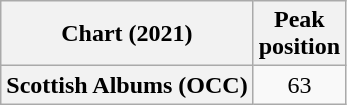<table class="wikitable sortable plainrowheaders" style="text-align:center">
<tr>
<th scope="col">Chart (2021)</th>
<th scope="col">Peak<br>position</th>
</tr>
<tr>
<th scope="row">Scottish Albums (OCC)</th>
<td>63</td>
</tr>
</table>
